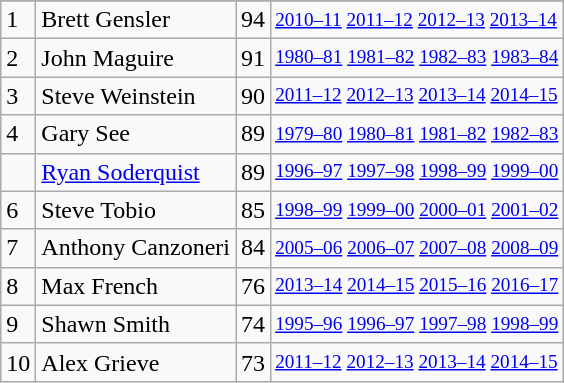<table class="wikitable">
<tr>
</tr>
<tr>
<td>1</td>
<td>Brett Gensler</td>
<td>94</td>
<td style="font-size:80%;"><a href='#'>2010–11</a> <a href='#'>2011–12</a> <a href='#'>2012–13</a> <a href='#'>2013–14</a></td>
</tr>
<tr>
<td>2</td>
<td>John Maguire</td>
<td>91</td>
<td style="font-size:80%;"><a href='#'>1980–81</a> <a href='#'>1981–82</a> <a href='#'>1982–83</a> <a href='#'>1983–84</a></td>
</tr>
<tr>
<td>3</td>
<td>Steve Weinstein</td>
<td>90</td>
<td style="font-size:80%;"><a href='#'>2011–12</a> <a href='#'>2012–13</a> <a href='#'>2013–14</a> <a href='#'>2014–15</a></td>
</tr>
<tr>
<td>4</td>
<td>Gary See</td>
<td>89</td>
<td style="font-size:80%;"><a href='#'>1979–80</a> <a href='#'>1980–81</a> <a href='#'>1981–82</a> <a href='#'>1982–83</a></td>
</tr>
<tr>
<td></td>
<td><a href='#'>Ryan Soderquist</a></td>
<td>89</td>
<td style="font-size:80%;"><a href='#'>1996–97</a> <a href='#'>1997–98</a> <a href='#'>1998–99</a> <a href='#'>1999–00</a></td>
</tr>
<tr>
<td>6</td>
<td>Steve Tobio</td>
<td>85</td>
<td style="font-size:80%;"><a href='#'>1998–99</a> <a href='#'>1999–00</a> <a href='#'>2000–01</a> <a href='#'>2001–02</a></td>
</tr>
<tr>
<td>7</td>
<td>Anthony Canzoneri</td>
<td>84</td>
<td style="font-size:80%;"><a href='#'>2005–06</a> <a href='#'>2006–07</a> <a href='#'>2007–08</a> <a href='#'>2008–09</a></td>
</tr>
<tr>
<td>8</td>
<td>Max French</td>
<td>76</td>
<td style="font-size:80%;"><a href='#'>2013–14</a> <a href='#'>2014–15</a> <a href='#'>2015–16</a> <a href='#'>2016–17</a></td>
</tr>
<tr>
<td>9</td>
<td>Shawn Smith</td>
<td>74</td>
<td style="font-size:80%;"><a href='#'>1995–96</a> <a href='#'>1996–97</a> <a href='#'>1997–98</a> <a href='#'>1998–99</a></td>
</tr>
<tr>
<td>10</td>
<td>Alex Grieve</td>
<td>73</td>
<td style="font-size:80%;"><a href='#'>2011–12</a> <a href='#'>2012–13</a> <a href='#'>2013–14</a> <a href='#'>2014–15</a></td>
</tr>
</table>
